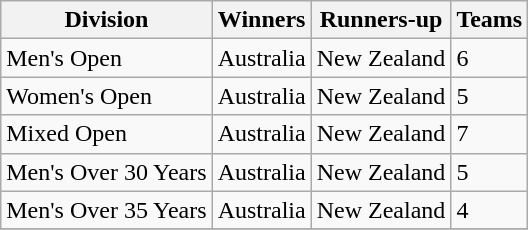<table class="wikitable">
<tr>
<th>Division</th>
<th>Winners</th>
<th>Runners-up</th>
<th>Teams</th>
</tr>
<tr>
<td>Men's Open</td>
<td>Australia</td>
<td>New Zealand</td>
<td>6</td>
</tr>
<tr>
<td>Women's Open</td>
<td>Australia</td>
<td>New Zealand</td>
<td>5</td>
</tr>
<tr>
<td>Mixed Open</td>
<td>Australia</td>
<td>New Zealand</td>
<td>7</td>
</tr>
<tr>
<td>Men's Over 30 Years</td>
<td>Australia</td>
<td>New Zealand</td>
<td>5</td>
</tr>
<tr>
<td>Men's Over 35 Years</td>
<td>Australia</td>
<td>New Zealand</td>
<td>4</td>
</tr>
<tr>
</tr>
</table>
